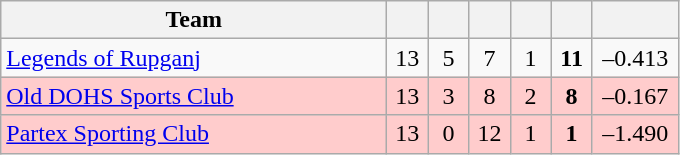<table class="wikitable" style="text-align:center">
<tr>
<th style="width:250px">Team</th>
<th width="20"></th>
<th width="20"></th>
<th width="20"></th>
<th width="20"></th>
<th width="20"></th>
<th width="50"></th>
</tr>
<tr>
<td style="text-align:left;"><a href='#'>Legends of Rupganj</a></td>
<td>13</td>
<td>5</td>
<td>7</td>
<td>1</td>
<td><strong>11</strong></td>
<td>–0.413</td>
</tr>
<tr style="background:#ffcccc">
<td style="text-align:left;"><a href='#'>Old DOHS Sports Club</a></td>
<td>13</td>
<td>3</td>
<td>8</td>
<td>2</td>
<td><strong>8</strong></td>
<td>–0.167</td>
</tr>
<tr style="background:#ffcccc">
<td style="text-align:left;"><a href='#'>Partex Sporting Club</a></td>
<td>13</td>
<td>0</td>
<td>12</td>
<td>1</td>
<td><strong>1</strong></td>
<td>–1.490</td>
</tr>
</table>
